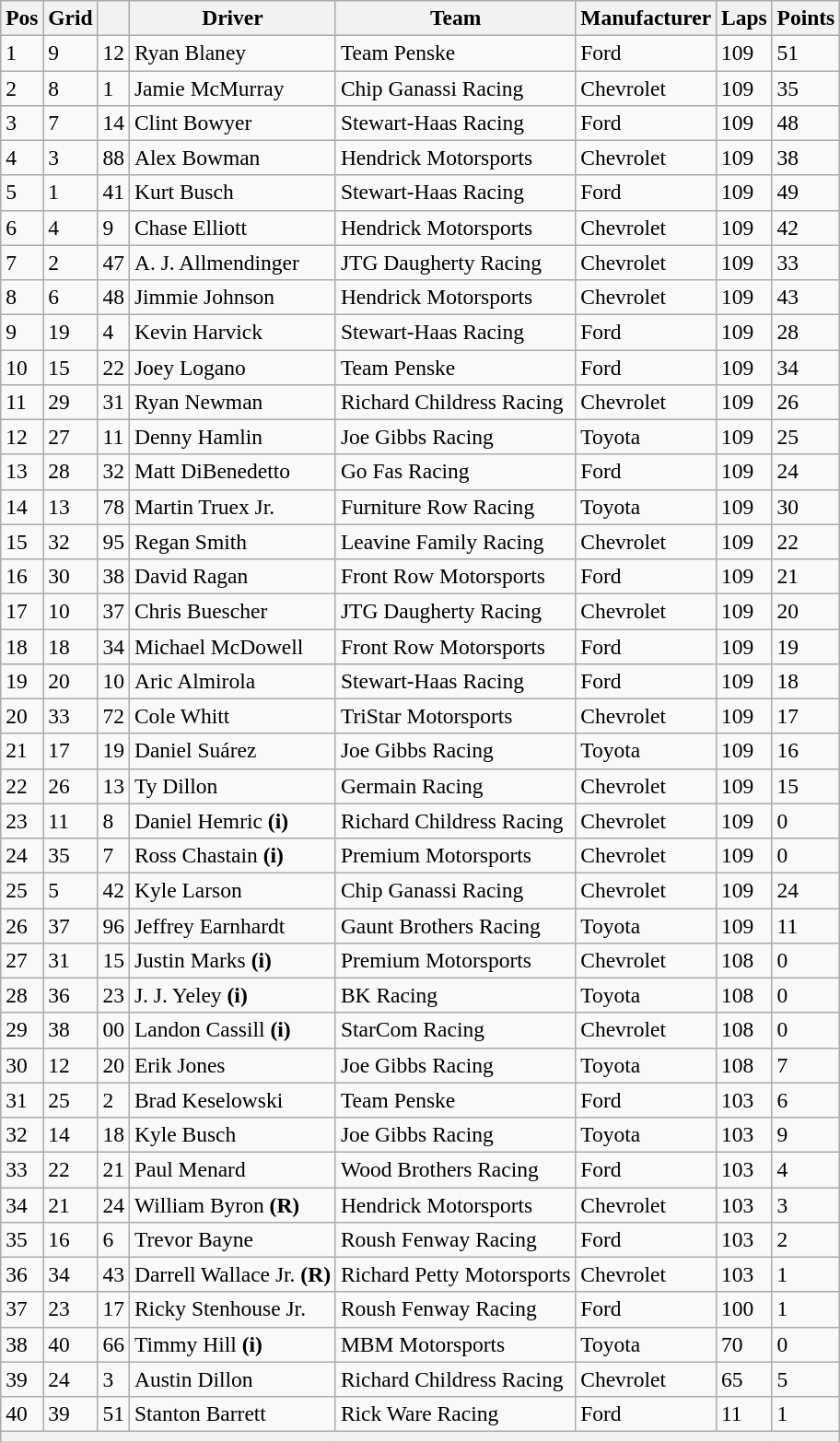<table class="wikitable" style="font-size:98%">
<tr>
<th>Pos</th>
<th>Grid</th>
<th></th>
<th>Driver</th>
<th>Team</th>
<th>Manufacturer</th>
<th>Laps</th>
<th>Points</th>
</tr>
<tr>
<td>1</td>
<td>9</td>
<td>12</td>
<td>Ryan Blaney</td>
<td>Team Penske</td>
<td>Ford</td>
<td>109</td>
<td>51</td>
</tr>
<tr>
<td>2</td>
<td>8</td>
<td>1</td>
<td>Jamie McMurray</td>
<td>Chip Ganassi Racing</td>
<td>Chevrolet</td>
<td>109</td>
<td>35</td>
</tr>
<tr>
<td>3</td>
<td>7</td>
<td>14</td>
<td>Clint Bowyer</td>
<td>Stewart-Haas Racing</td>
<td>Ford</td>
<td>109</td>
<td>48</td>
</tr>
<tr>
<td>4</td>
<td>3</td>
<td>88</td>
<td>Alex Bowman</td>
<td>Hendrick Motorsports</td>
<td>Chevrolet</td>
<td>109</td>
<td>38</td>
</tr>
<tr>
<td>5</td>
<td>1</td>
<td>41</td>
<td>Kurt Busch</td>
<td>Stewart-Haas Racing</td>
<td>Ford</td>
<td>109</td>
<td>49</td>
</tr>
<tr>
<td>6</td>
<td>4</td>
<td>9</td>
<td>Chase Elliott</td>
<td>Hendrick Motorsports</td>
<td>Chevrolet</td>
<td>109</td>
<td>42</td>
</tr>
<tr>
<td>7</td>
<td>2</td>
<td>47</td>
<td>A. J. Allmendinger</td>
<td>JTG Daugherty Racing</td>
<td>Chevrolet</td>
<td>109</td>
<td>33</td>
</tr>
<tr>
<td>8</td>
<td>6</td>
<td>48</td>
<td>Jimmie Johnson</td>
<td>Hendrick Motorsports</td>
<td>Chevrolet</td>
<td>109</td>
<td>43</td>
</tr>
<tr>
<td>9</td>
<td>19</td>
<td>4</td>
<td>Kevin Harvick</td>
<td>Stewart-Haas Racing</td>
<td>Ford</td>
<td>109</td>
<td>28</td>
</tr>
<tr>
<td>10</td>
<td>15</td>
<td>22</td>
<td>Joey Logano</td>
<td>Team Penske</td>
<td>Ford</td>
<td>109</td>
<td>34</td>
</tr>
<tr>
<td>11</td>
<td>29</td>
<td>31</td>
<td>Ryan Newman</td>
<td>Richard Childress Racing</td>
<td>Chevrolet</td>
<td>109</td>
<td>26</td>
</tr>
<tr>
<td>12</td>
<td>27</td>
<td>11</td>
<td>Denny Hamlin</td>
<td>Joe Gibbs Racing</td>
<td>Toyota</td>
<td>109</td>
<td>25</td>
</tr>
<tr>
<td>13</td>
<td>28</td>
<td>32</td>
<td>Matt DiBenedetto</td>
<td>Go Fas Racing</td>
<td>Ford</td>
<td>109</td>
<td>24</td>
</tr>
<tr>
<td>14</td>
<td>13</td>
<td>78</td>
<td>Martin Truex Jr.</td>
<td>Furniture Row Racing</td>
<td>Toyota</td>
<td>109</td>
<td>30</td>
</tr>
<tr>
<td>15</td>
<td>32</td>
<td>95</td>
<td>Regan Smith</td>
<td>Leavine Family Racing</td>
<td>Chevrolet</td>
<td>109</td>
<td>22</td>
</tr>
<tr>
<td>16</td>
<td>30</td>
<td>38</td>
<td>David Ragan</td>
<td>Front Row Motorsports</td>
<td>Ford</td>
<td>109</td>
<td>21</td>
</tr>
<tr>
<td>17</td>
<td>10</td>
<td>37</td>
<td>Chris Buescher</td>
<td>JTG Daugherty Racing</td>
<td>Chevrolet</td>
<td>109</td>
<td>20</td>
</tr>
<tr>
<td>18</td>
<td>18</td>
<td>34</td>
<td>Michael McDowell</td>
<td>Front Row Motorsports</td>
<td>Ford</td>
<td>109</td>
<td>19</td>
</tr>
<tr>
<td>19</td>
<td>20</td>
<td>10</td>
<td>Aric Almirola</td>
<td>Stewart-Haas Racing</td>
<td>Ford</td>
<td>109</td>
<td>18</td>
</tr>
<tr>
<td>20</td>
<td>33</td>
<td>72</td>
<td>Cole Whitt</td>
<td>TriStar Motorsports</td>
<td>Chevrolet</td>
<td>109</td>
<td>17</td>
</tr>
<tr>
<td>21</td>
<td>17</td>
<td>19</td>
<td>Daniel Suárez</td>
<td>Joe Gibbs Racing</td>
<td>Toyota</td>
<td>109</td>
<td>16</td>
</tr>
<tr>
<td>22</td>
<td>26</td>
<td>13</td>
<td>Ty Dillon</td>
<td>Germain Racing</td>
<td>Chevrolet</td>
<td>109</td>
<td>15</td>
</tr>
<tr>
<td>23</td>
<td>11</td>
<td>8</td>
<td>Daniel Hemric <strong>(i)</strong></td>
<td>Richard Childress Racing</td>
<td>Chevrolet</td>
<td>109</td>
<td>0</td>
</tr>
<tr>
<td>24</td>
<td>35</td>
<td>7</td>
<td>Ross Chastain <strong>(i)</strong></td>
<td>Premium Motorsports</td>
<td>Chevrolet</td>
<td>109</td>
<td>0</td>
</tr>
<tr>
<td>25</td>
<td>5</td>
<td>42</td>
<td>Kyle Larson</td>
<td>Chip Ganassi Racing</td>
<td>Chevrolet</td>
<td>109</td>
<td>24</td>
</tr>
<tr>
<td>26</td>
<td>37</td>
<td>96</td>
<td>Jeffrey Earnhardt</td>
<td>Gaunt Brothers Racing</td>
<td>Toyota</td>
<td>109</td>
<td>11</td>
</tr>
<tr>
<td>27</td>
<td>31</td>
<td>15</td>
<td>Justin Marks <strong>(i)</strong></td>
<td>Premium Motorsports</td>
<td>Chevrolet</td>
<td>108</td>
<td>0</td>
</tr>
<tr>
<td>28</td>
<td>36</td>
<td>23</td>
<td>J. J. Yeley <strong>(i)</strong></td>
<td>BK Racing</td>
<td>Toyota</td>
<td>108</td>
<td>0</td>
</tr>
<tr>
<td>29</td>
<td>38</td>
<td>00</td>
<td>Landon Cassill <strong>(i)</strong></td>
<td>StarCom Racing</td>
<td>Chevrolet</td>
<td>108</td>
<td>0</td>
</tr>
<tr>
<td>30</td>
<td>12</td>
<td>20</td>
<td>Erik Jones</td>
<td>Joe Gibbs Racing</td>
<td>Toyota</td>
<td>108</td>
<td>7</td>
</tr>
<tr>
<td>31</td>
<td>25</td>
<td>2</td>
<td>Brad Keselowski</td>
<td>Team Penske</td>
<td>Ford</td>
<td>103</td>
<td>6</td>
</tr>
<tr>
<td>32</td>
<td>14</td>
<td>18</td>
<td>Kyle Busch</td>
<td>Joe Gibbs Racing</td>
<td>Toyota</td>
<td>103</td>
<td>9</td>
</tr>
<tr>
<td>33</td>
<td>22</td>
<td>21</td>
<td>Paul Menard</td>
<td>Wood Brothers Racing</td>
<td>Ford</td>
<td>103</td>
<td>4</td>
</tr>
<tr>
<td>34</td>
<td>21</td>
<td>24</td>
<td>William Byron <strong>(R)</strong></td>
<td>Hendrick Motorsports</td>
<td>Chevrolet</td>
<td>103</td>
<td>3</td>
</tr>
<tr>
<td>35</td>
<td>16</td>
<td>6</td>
<td>Trevor Bayne</td>
<td>Roush Fenway Racing</td>
<td>Ford</td>
<td>103</td>
<td>2</td>
</tr>
<tr>
<td>36</td>
<td>34</td>
<td>43</td>
<td>Darrell Wallace Jr. <strong>(R)</strong></td>
<td>Richard Petty Motorsports</td>
<td>Chevrolet</td>
<td>103</td>
<td>1</td>
</tr>
<tr>
<td>37</td>
<td>23</td>
<td>17</td>
<td>Ricky Stenhouse Jr.</td>
<td>Roush Fenway Racing</td>
<td>Ford</td>
<td>100</td>
<td>1</td>
</tr>
<tr>
<td>38</td>
<td>40</td>
<td>66</td>
<td>Timmy Hill <strong>(i)</strong></td>
<td>MBM Motorsports</td>
<td>Toyota</td>
<td>70</td>
<td>0</td>
</tr>
<tr>
<td>39</td>
<td>24</td>
<td>3</td>
<td>Austin Dillon</td>
<td>Richard Childress Racing</td>
<td>Chevrolet</td>
<td>65</td>
<td>5</td>
</tr>
<tr>
<td>40</td>
<td>39</td>
<td>51</td>
<td>Stanton Barrett</td>
<td>Rick Ware Racing</td>
<td>Ford</td>
<td>11</td>
<td>1</td>
</tr>
<tr>
<th colspan="8"></th>
</tr>
</table>
